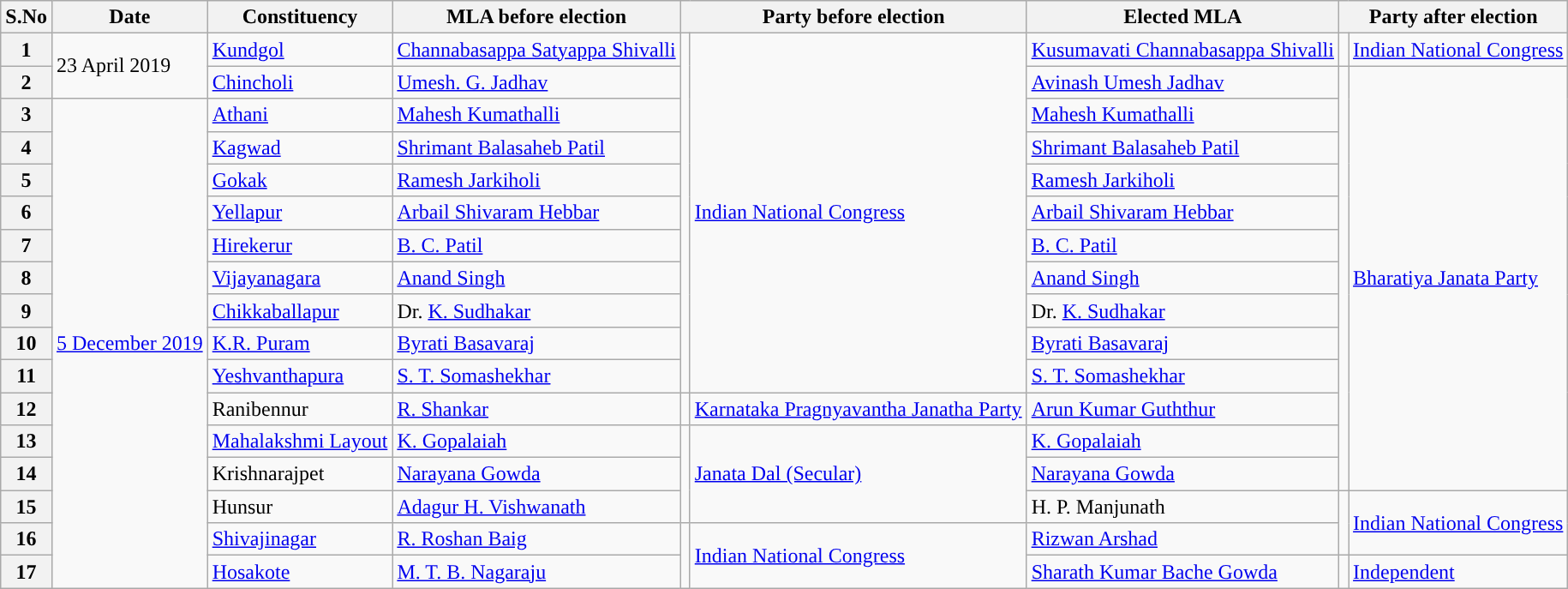<table class="wikitable sortable">
<tr>
<th>S.No</th>
<th>Date</th>
<th>Constituency</th>
<th>MLA before election</th>
<th colspan="2">Party before election</th>
<th>Elected MLA</th>
<th colspan="2">Party after election</th>
</tr>
<tr>
<th>1</th>
<td rowspan="2">23 April 2019</td>
<td><a href='#'>Kundgol</a></td>
<td><a href='#'>Channabasappa Satyappa Shivalli</a></td>
<td rowspan="11"></td>
<td rowspan="11"><a href='#'>Indian National Congress</a></td>
<td><a href='#'>Kusumavati Channabasappa Shivalli</a></td>
<td></td>
<td><a href='#'>Indian National Congress</a></td>
</tr>
<tr>
<th>2</th>
<td><a href='#'>Chincholi</a></td>
<td><a href='#'>Umesh. G. Jadhav</a></td>
<td><a href='#'>Avinash Umesh Jadhav</a></td>
<td rowspan="13"></td>
<td rowspan="13"><a href='#'>Bharatiya Janata Party</a></td>
</tr>
<tr>
<th>3</th>
<td rowspan="15"><a href='#'>5 December 2019</a></td>
<td><a href='#'>Athani</a></td>
<td><a href='#'>Mahesh Kumathalli</a></td>
<td><a href='#'>Mahesh Kumathalli</a></td>
</tr>
<tr>
<th>4</th>
<td><a href='#'>Kagwad</a></td>
<td><a href='#'>Shrimant Balasaheb Patil</a></td>
<td><a href='#'>Shrimant Balasaheb Patil</a></td>
</tr>
<tr>
<th>5</th>
<td><a href='#'>Gokak</a></td>
<td><a href='#'>Ramesh Jarkiholi</a></td>
<td><a href='#'>Ramesh Jarkiholi</a></td>
</tr>
<tr>
<th>6</th>
<td><a href='#'>Yellapur</a></td>
<td><a href='#'>Arbail Shivaram Hebbar</a></td>
<td><a href='#'>Arbail Shivaram Hebbar</a></td>
</tr>
<tr>
<th>7</th>
<td><a href='#'>Hirekerur</a></td>
<td><a href='#'>B. C. Patil</a></td>
<td><a href='#'>B. C. Patil</a></td>
</tr>
<tr>
<th>8</th>
<td><a href='#'>Vijayanagara</a></td>
<td><a href='#'>Anand Singh</a></td>
<td><a href='#'>Anand Singh</a></td>
</tr>
<tr>
<th>9</th>
<td><a href='#'>Chikkaballapur</a></td>
<td>Dr. <a href='#'>K. Sudhakar</a></td>
<td>Dr. <a href='#'>K. Sudhakar</a></td>
</tr>
<tr>
<th>10</th>
<td><a href='#'>K.R. Puram</a></td>
<td><a href='#'>Byrati Basavaraj</a></td>
<td><a href='#'>Byrati Basavaraj</a></td>
</tr>
<tr>
<th>11</th>
<td><a href='#'>Yeshvanthapura</a></td>
<td><a href='#'>S. T. Somashekhar</a></td>
<td><a href='#'>S. T. Somashekhar</a></td>
</tr>
<tr>
<th>12</th>
<td>Ranibennur</td>
<td><a href='#'>R. Shankar</a></td>
<td></td>
<td><a href='#'>Karnataka Pragnyavantha Janatha Party</a></td>
<td><a href='#'>Arun Kumar Guththur</a></td>
</tr>
<tr>
<th>13</th>
<td><a href='#'>Mahalakshmi Layout</a></td>
<td><a href='#'>K. Gopalaiah</a></td>
<td rowspan="3"></td>
<td rowspan="3"><a href='#'>Janata Dal (Secular)</a></td>
<td><a href='#'>K. Gopalaiah</a></td>
</tr>
<tr>
<th>14</th>
<td>Krishnarajpet</td>
<td><a href='#'>Narayana Gowda</a></td>
<td><a href='#'>Narayana Gowda</a></td>
</tr>
<tr>
<th>15</th>
<td>Hunsur</td>
<td><a href='#'>Adagur H. Vishwanath</a></td>
<td>H. P. Manjunath</td>
<td rowspan="2"></td>
<td rowspan="2"><a href='#'>Indian National Congress</a></td>
</tr>
<tr>
<th>16</th>
<td><a href='#'>Shivajinagar</a></td>
<td><a href='#'>R. Roshan Baig</a></td>
<td rowspan="2"></td>
<td rowspan="2"><a href='#'>Indian National Congress</a></td>
<td><a href='#'>Rizwan Arshad</a></td>
</tr>
<tr>
<th>17</th>
<td><a href='#'>Hosakote</a></td>
<td><a href='#'>M. T. B. Nagaraju</a></td>
<td><a href='#'>Sharath Kumar Bache Gowda</a></td>
<td></td>
<td><a href='#'>Independent</a></td>
</tr>
</table>
